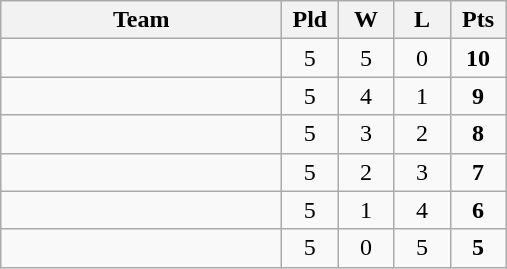<table class="wikitable" style="text-align:center;">
<tr>
<th width=180>Team</th>
<th width=30>Pld</th>
<th width=30>W</th>
<th width=30>L</th>
<th width=30>Pts</th>
</tr>
<tr>
<td align=left></td>
<td>5</td>
<td>5</td>
<td>0</td>
<td><strong>10</strong></td>
</tr>
<tr>
<td align=left></td>
<td>5</td>
<td>4</td>
<td>1</td>
<td><strong>9</strong></td>
</tr>
<tr>
<td align=left></td>
<td>5</td>
<td>3</td>
<td>2</td>
<td><strong>8</strong></td>
</tr>
<tr>
<td align=left></td>
<td>5</td>
<td>2</td>
<td>3</td>
<td><strong>7</strong></td>
</tr>
<tr>
<td align=left></td>
<td>5</td>
<td>1</td>
<td>4</td>
<td><strong>6</strong></td>
</tr>
<tr>
<td align=left></td>
<td>5</td>
<td>0</td>
<td>5</td>
<td><strong>5</strong></td>
</tr>
</table>
